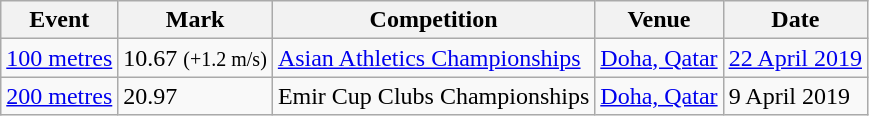<table class="wikitable">
<tr>
<th>Event</th>
<th>Mark</th>
<th>Competition</th>
<th>Venue</th>
<th>Date</th>
</tr>
<tr>
<td><a href='#'>100 metres</a></td>
<td>10.67 <small>(+1.2 m/s)</small></td>
<td><a href='#'>Asian Athletics Championships</a></td>
<td><a href='#'>Doha, Qatar</a></td>
<td><a href='#'>22 April 2019</a></td>
</tr>
<tr>
<td><a href='#'>200 metres</a></td>
<td>20.97 </td>
<td>Emir Cup Clubs Championships</td>
<td><a href='#'>Doha, Qatar</a></td>
<td>9 April 2019</td>
</tr>
</table>
